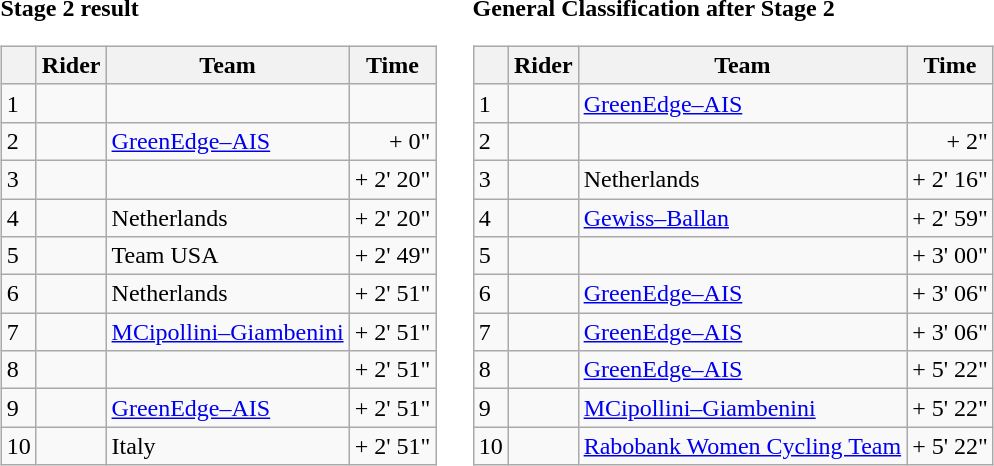<table>
<tr>
<td><strong>Stage 2 result</strong><br><table class="wikitable">
<tr>
<th></th>
<th>Rider</th>
<th>Team</th>
<th>Time</th>
</tr>
<tr>
<td>1</td>
<td></td>
<td></td>
<td align="right"></td>
</tr>
<tr>
<td>2</td>
<td></td>
<td><a href='#'>GreenEdge–AIS</a></td>
<td align="right">+ 0"</td>
</tr>
<tr>
<td>3</td>
<td></td>
<td></td>
<td align="right">+ 2' 20"</td>
</tr>
<tr>
<td>4</td>
<td></td>
<td>Netherlands</td>
<td align="right">+ 2' 20"</td>
</tr>
<tr>
<td>5</td>
<td></td>
<td>Team USA</td>
<td align="right">+ 2' 49"</td>
</tr>
<tr>
<td>6</td>
<td></td>
<td>Netherlands</td>
<td align="right">+ 2' 51"</td>
</tr>
<tr>
<td>7</td>
<td></td>
<td><a href='#'>MCipollini–Giambenini</a></td>
<td align="right">+ 2' 51"</td>
</tr>
<tr>
<td>8</td>
<td></td>
<td></td>
<td align="right">+ 2' 51"</td>
</tr>
<tr>
<td>9</td>
<td></td>
<td><a href='#'>GreenEdge–AIS</a></td>
<td align="right">+ 2' 51"</td>
</tr>
<tr>
<td>10</td>
<td></td>
<td>Italy</td>
<td align="right">+ 2' 51"</td>
</tr>
</table>
</td>
<td></td>
<td><strong>General Classification after Stage 2</strong><br><table class="wikitable">
<tr>
<th></th>
<th>Rider</th>
<th>Team</th>
<th>Time</th>
</tr>
<tr>
<td>1</td>
<td></td>
<td><a href='#'>GreenEdge–AIS</a></td>
<td align="right"></td>
</tr>
<tr>
<td>2</td>
<td></td>
<td></td>
<td align="right">+ 2"</td>
</tr>
<tr>
<td>3</td>
<td></td>
<td>Netherlands</td>
<td align="right">+ 2' 16"</td>
</tr>
<tr>
<td>4</td>
<td></td>
<td><a href='#'>Gewiss–Ballan</a></td>
<td align="right">+ 2' 59"</td>
</tr>
<tr>
<td>5</td>
<td></td>
<td></td>
<td align="right">+ 3' 00"</td>
</tr>
<tr>
<td>6</td>
<td></td>
<td><a href='#'>GreenEdge–AIS</a></td>
<td align="right">+ 3' 06"</td>
</tr>
<tr>
<td>7</td>
<td></td>
<td><a href='#'>GreenEdge–AIS</a></td>
<td align="right">+ 3' 06"</td>
</tr>
<tr>
<td>8</td>
<td></td>
<td><a href='#'>GreenEdge–AIS</a></td>
<td align="right">+ 5' 22"</td>
</tr>
<tr>
<td>9</td>
<td></td>
<td><a href='#'>MCipollini–Giambenini</a></td>
<td align="right">+ 5' 22"</td>
</tr>
<tr>
<td>10</td>
<td></td>
<td><a href='#'>Rabobank Women Cycling Team</a></td>
<td align="right">+ 5' 22"</td>
</tr>
</table>
</td>
</tr>
</table>
